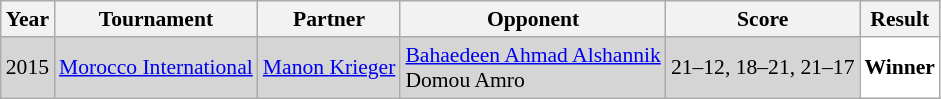<table class="sortable wikitable" style="font-size: 90%;">
<tr>
<th>Year</th>
<th>Tournament</th>
<th>Partner</th>
<th>Opponent</th>
<th>Score</th>
<th>Result</th>
</tr>
<tr style="background:#D5D5D5">
<td align="center">2015</td>
<td align="left"><a href='#'>Morocco International</a></td>
<td align="left"> <a href='#'>Manon Krieger</a></td>
<td align="left"> <a href='#'>Bahaedeen Ahmad Alshannik</a><br> Domou Amro</td>
<td align="left">21–12, 18–21, 21–17</td>
<td style="text-align:left; background:white"> <strong>Winner</strong></td>
</tr>
</table>
